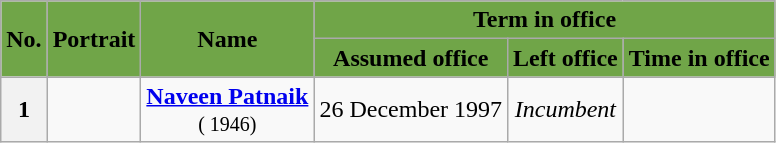<table class="wikitable sortable" style="text-align:center;">
<tr>
<th rowspan=2 style="background-color:#70A548;color:black">No.</th>
<th rowspan=2 style="background-color:#70A548;color:black">Portrait</th>
<th rowspan=2 style="background-color:#70A548;color:black">Name<br></th>
<th colspan=3 style="background-color:#70A548;color:black">Term in office</th>
</tr>
<tr>
<th style="background-color:#70A548;color:black">Assumed office</th>
<th style="background-color:#70A548;color:black">Left office</th>
<th style="background-color:#70A548;color:black">Time in office</th>
</tr>
<tr>
<th>1</th>
<td></td>
<td><strong><a href='#'>Naveen Patnaik</a></strong><br><small>( 1946)</small></td>
<td>26 December 1997</td>
<td><em>Incumbent</em></td>
<td></td>
</tr>
</table>
